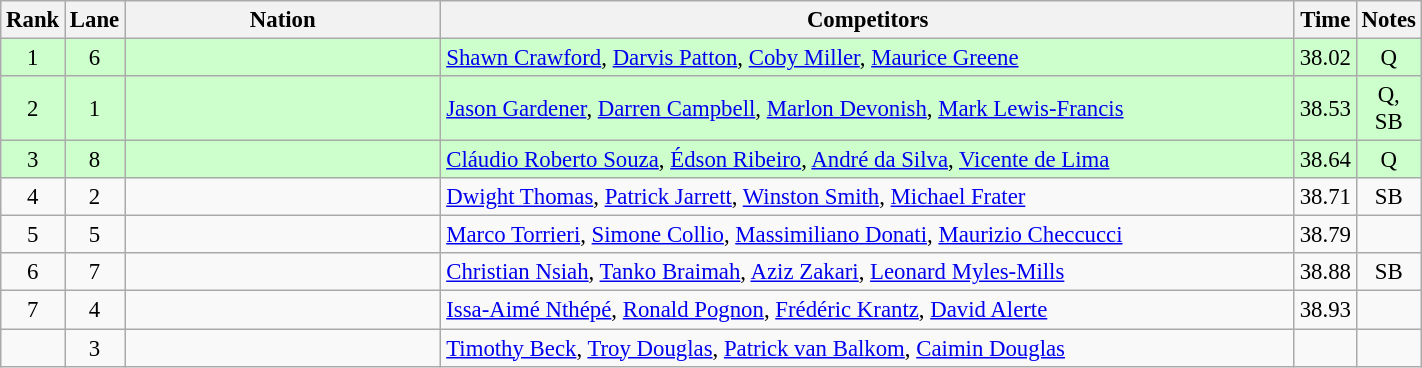<table class="wikitable sortable"  style="width:75%; text-align:center; font-size:95%;">
<tr>
<th width=15>Rank</th>
<th width=15>Lane</th>
<th width=250>Nation</th>
<th width=700>Competitors</th>
<th width=15>Time</th>
<th width=15>Notes</th>
</tr>
<tr bgcolor=ccffcc>
<td>1</td>
<td>6</td>
<td align=left></td>
<td align=left><a href='#'>Shawn Crawford</a>, <a href='#'>Darvis Patton</a>, <a href='#'>Coby Miller</a>, <a href='#'>Maurice Greene</a></td>
<td>38.02</td>
<td>Q</td>
</tr>
<tr bgcolor=ccffcc>
<td>2</td>
<td>1</td>
<td align=left></td>
<td align=left><a href='#'>Jason Gardener</a>, <a href='#'>Darren Campbell</a>, <a href='#'>Marlon Devonish</a>, <a href='#'>Mark Lewis-Francis</a></td>
<td>38.53</td>
<td>Q, SB</td>
</tr>
<tr bgcolor=ccffcc>
<td>3</td>
<td>8</td>
<td align=left></td>
<td align=left><a href='#'>Cláudio Roberto Souza</a>, <a href='#'>Édson Ribeiro</a>, <a href='#'>André da Silva</a>, <a href='#'>Vicente de Lima</a></td>
<td>38.64</td>
<td>Q</td>
</tr>
<tr>
<td>4</td>
<td>2</td>
<td align=left></td>
<td align=left><a href='#'>Dwight Thomas</a>, <a href='#'>Patrick Jarrett</a>, <a href='#'>Winston Smith</a>, <a href='#'>Michael Frater</a></td>
<td>38.71</td>
<td>SB</td>
</tr>
<tr>
<td>5</td>
<td>5</td>
<td align=left></td>
<td align=left><a href='#'>Marco Torrieri</a>, <a href='#'>Simone Collio</a>, <a href='#'>Massimiliano Donati</a>, <a href='#'>Maurizio Checcucci</a></td>
<td>38.79</td>
<td></td>
</tr>
<tr>
<td>6</td>
<td>7</td>
<td align=left></td>
<td align=left><a href='#'>Christian Nsiah</a>, <a href='#'>Tanko Braimah</a>, <a href='#'>Aziz Zakari</a>, <a href='#'>Leonard Myles-Mills</a></td>
<td>38.88</td>
<td>SB</td>
</tr>
<tr>
<td>7</td>
<td>4</td>
<td align=left></td>
<td align=left><a href='#'>Issa-Aimé Nthépé</a>, <a href='#'>Ronald Pognon</a>, <a href='#'>Frédéric Krantz</a>, <a href='#'>David Alerte</a></td>
<td>38.93</td>
<td></td>
</tr>
<tr>
<td></td>
<td>3</td>
<td align=left></td>
<td align=left><a href='#'>Timothy Beck</a>, <a href='#'>Troy Douglas</a>, <a href='#'>Patrick van Balkom</a>, <a href='#'>Caimin Douglas</a></td>
<td></td>
<td></td>
</tr>
</table>
